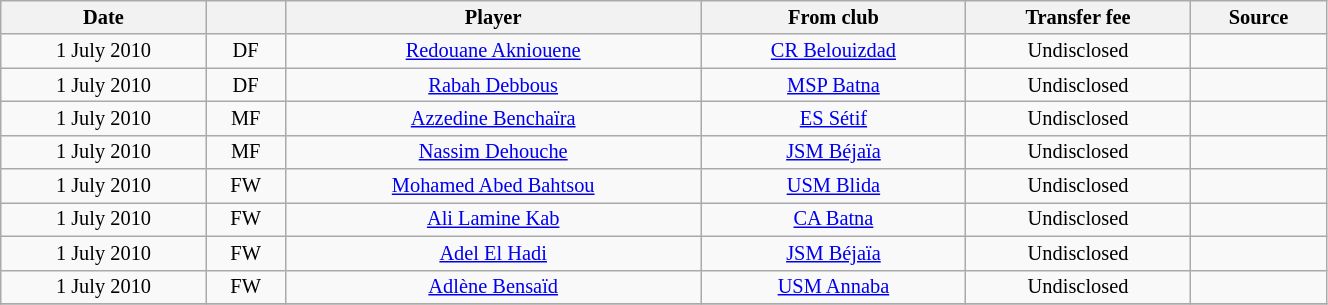<table class="wikitable sortable" style="width:70%; text-align:center; font-size:85%; text-align:centre;">
<tr>
<th>Date</th>
<th></th>
<th>Player</th>
<th>From club</th>
<th>Transfer fee</th>
<th>Source</th>
</tr>
<tr>
<td>1 July 2010</td>
<td>DF</td>
<td> <a href='#'>Redouane Akniouene</a></td>
<td><a href='#'>CR Belouizdad</a></td>
<td>Undisclosed</td>
<td></td>
</tr>
<tr>
<td>1 July 2010</td>
<td>DF</td>
<td> <a href='#'>Rabah Debbous</a></td>
<td><a href='#'>MSP Batna</a></td>
<td>Undisclosed</td>
<td></td>
</tr>
<tr>
<td>1 July 2010</td>
<td>MF</td>
<td> <a href='#'>Azzedine Benchaïra</a></td>
<td><a href='#'>ES Sétif</a></td>
<td>Undisclosed</td>
<td></td>
</tr>
<tr>
<td>1 July 2010</td>
<td>MF</td>
<td> <a href='#'>Nassim Dehouche</a></td>
<td><a href='#'>JSM Béjaïa</a></td>
<td>Undisclosed</td>
<td></td>
</tr>
<tr>
<td>1 July 2010</td>
<td>FW</td>
<td> <a href='#'>Mohamed Abed Bahtsou</a></td>
<td><a href='#'>USM Blida</a></td>
<td>Undisclosed</td>
<td></td>
</tr>
<tr>
<td>1 July 2010</td>
<td>FW</td>
<td> <a href='#'>Ali Lamine Kab</a></td>
<td><a href='#'>CA Batna</a></td>
<td>Undisclosed</td>
<td></td>
</tr>
<tr>
<td>1 July 2010</td>
<td>FW</td>
<td> <a href='#'>Adel El Hadi</a></td>
<td><a href='#'>JSM Béjaïa</a></td>
<td>Undisclosed</td>
<td></td>
</tr>
<tr>
<td>1 July 2010</td>
<td>FW</td>
<td> <a href='#'>Adlène Bensaïd</a></td>
<td><a href='#'>USM Annaba</a></td>
<td>Undisclosed</td>
<td></td>
</tr>
<tr>
</tr>
</table>
